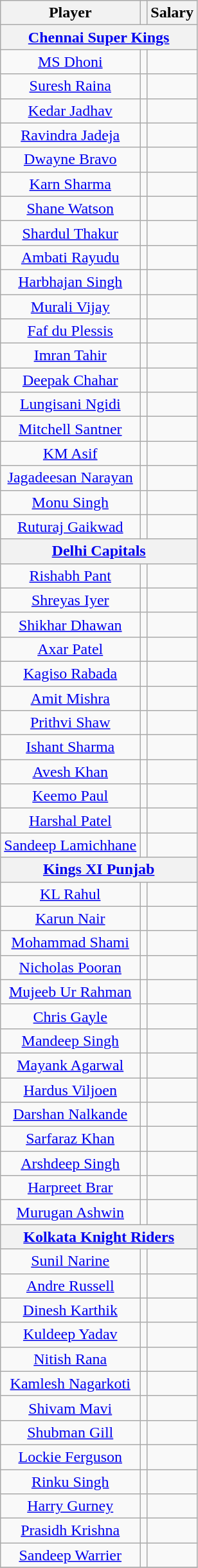<table class="wikitable collapsible"  style="text-align:center">
<tr>
<th style="text-align:center;">Player</th>
<th style="text-align:center;"></th>
<th style="text-align:center;">Salary</th>
</tr>
<tr>
<th colspan="5"><strong><a href='#'>Chennai Super Kings</a></strong></th>
</tr>
<tr>
<td><a href='#'>MS Dhoni</a></td>
<td></td>
<td></td>
</tr>
<tr>
<td><a href='#'>Suresh Raina</a></td>
<td></td>
<td></td>
</tr>
<tr>
<td><a href='#'>Kedar Jadhav</a></td>
<td></td>
<td></td>
</tr>
<tr>
<td><a href='#'>Ravindra Jadeja</a></td>
<td></td>
<td></td>
</tr>
<tr>
<td><a href='#'>Dwayne Bravo</a></td>
<td></td>
<td></td>
</tr>
<tr>
<td><a href='#'>Karn Sharma</a></td>
<td></td>
<td></td>
</tr>
<tr>
<td><a href='#'>Shane Watson</a></td>
<td></td>
<td></td>
</tr>
<tr>
<td><a href='#'>Shardul Thakur</a></td>
<td></td>
<td></td>
</tr>
<tr>
<td><a href='#'>Ambati Rayudu</a></td>
<td></td>
<td></td>
</tr>
<tr>
<td><a href='#'>Harbhajan Singh</a></td>
<td></td>
<td></td>
</tr>
<tr>
<td><a href='#'>Murali Vijay</a></td>
<td></td>
<td></td>
</tr>
<tr>
<td><a href='#'>Faf du Plessis</a></td>
<td></td>
<td></td>
</tr>
<tr>
<td><a href='#'>Imran Tahir</a></td>
<td></td>
<td></td>
</tr>
<tr>
<td><a href='#'>Deepak Chahar</a></td>
<td></td>
<td></td>
</tr>
<tr>
<td><a href='#'>Lungisani Ngidi</a></td>
<td></td>
<td></td>
</tr>
<tr>
<td><a href='#'>Mitchell Santner</a></td>
<td></td>
<td></td>
</tr>
<tr>
<td><a href='#'>KM Asif</a></td>
<td></td>
<td></td>
</tr>
<tr>
<td><a href='#'>Jagadeesan Narayan</a></td>
<td></td>
<td></td>
</tr>
<tr>
<td><a href='#'>Monu Singh</a></td>
<td></td>
<td></td>
</tr>
<tr>
<td><a href='#'>Ruturaj Gaikwad</a></td>
<td></td>
<td></td>
</tr>
<tr>
<th colspan="5"><strong><a href='#'>Delhi Capitals</a></strong></th>
</tr>
<tr>
<td><a href='#'>Rishabh Pant</a></td>
<td></td>
<td></td>
</tr>
<tr>
<td><a href='#'>Shreyas Iyer</a></td>
<td></td>
<td></td>
</tr>
<tr>
<td><a href='#'>Shikhar Dhawan</a></td>
<td></td>
<td></td>
</tr>
<tr>
<td><a href='#'>Axar Patel</a></td>
<td></td>
<td></td>
</tr>
<tr>
<td><a href='#'>Kagiso Rabada</a></td>
<td></td>
<td></td>
</tr>
<tr>
<td><a href='#'>Amit Mishra</a></td>
<td></td>
<td></td>
</tr>
<tr>
<td><a href='#'>Prithvi Shaw</a></td>
<td></td>
<td></td>
</tr>
<tr>
<td><a href='#'>Ishant Sharma</a></td>
<td></td>
<td></td>
</tr>
<tr>
<td><a href='#'>Avesh Khan</a></td>
<td></td>
<td></td>
</tr>
<tr>
<td><a href='#'>Keemo Paul</a></td>
<td></td>
<td></td>
</tr>
<tr>
<td><a href='#'>Harshal Patel</a></td>
<td></td>
<td></td>
</tr>
<tr>
<td><a href='#'>Sandeep Lamichhane</a></td>
<td></td>
<td></td>
</tr>
<tr>
<th colspan="5"><strong><a href='#'>Kings XI Punjab</a></strong></th>
</tr>
<tr>
<td><a href='#'>KL Rahul</a></td>
<td></td>
<td></td>
</tr>
<tr>
<td><a href='#'>Karun Nair</a></td>
<td></td>
<td></td>
</tr>
<tr>
<td><a href='#'>Mohammad Shami</a></td>
<td></td>
<td></td>
</tr>
<tr>
<td><a href='#'>Nicholas Pooran</a></td>
<td></td>
<td></td>
</tr>
<tr>
<td><a href='#'>Mujeeb Ur Rahman</a></td>
<td></td>
<td></td>
</tr>
<tr>
<td><a href='#'>Chris Gayle</a></td>
<td></td>
<td></td>
</tr>
<tr>
<td><a href='#'>Mandeep Singh</a></td>
<td></td>
<td></td>
</tr>
<tr>
<td><a href='#'>Mayank Agarwal</a></td>
<td></td>
<td></td>
</tr>
<tr>
<td><a href='#'>Hardus Viljoen</a></td>
<td></td>
<td></td>
</tr>
<tr>
<td><a href='#'>Darshan Nalkande</a></td>
<td></td>
<td></td>
</tr>
<tr>
<td><a href='#'>Sarfaraz Khan</a></td>
<td></td>
<td></td>
</tr>
<tr>
<td><a href='#'>Arshdeep Singh</a></td>
<td></td>
<td></td>
</tr>
<tr>
<td><a href='#'>Harpreet Brar</a></td>
<td></td>
<td></td>
</tr>
<tr>
<td><a href='#'>Murugan Ashwin</a></td>
<td></td>
<td></td>
</tr>
<tr>
<th colspan="5"><strong><a href='#'>Kolkata Knight Riders</a></strong></th>
</tr>
<tr>
<td><a href='#'>Sunil Narine</a></td>
<td></td>
<td></td>
</tr>
<tr>
<td><a href='#'>Andre Russell</a></td>
<td></td>
<td></td>
</tr>
<tr>
<td><a href='#'>Dinesh Karthik</a></td>
<td></td>
<td></td>
</tr>
<tr>
<td><a href='#'>Kuldeep Yadav</a></td>
<td></td>
<td></td>
</tr>
<tr>
<td><a href='#'>Nitish Rana</a></td>
<td></td>
<td></td>
</tr>
<tr>
<td><a href='#'>Kamlesh Nagarkoti</a></td>
<td></td>
<td></td>
</tr>
<tr>
<td><a href='#'>Shivam Mavi</a></td>
<td></td>
<td></td>
</tr>
<tr>
<td><a href='#'>Shubman Gill</a></td>
<td></td>
<td></td>
</tr>
<tr>
<td><a href='#'>Lockie Ferguson</a></td>
<td></td>
<td></td>
</tr>
<tr>
<td><a href='#'>Rinku Singh</a></td>
<td></td>
<td></td>
</tr>
<tr>
<td><a href='#'>Harry Gurney</a></td>
<td></td>
<td></td>
</tr>
<tr>
<td><a href='#'>Prasidh Krishna</a></td>
<td></td>
<td></td>
</tr>
<tr>
<td><a href='#'>Sandeep Warrier</a></td>
<td></td>
<td></td>
</tr>
<tr>
</tr>
</table>
